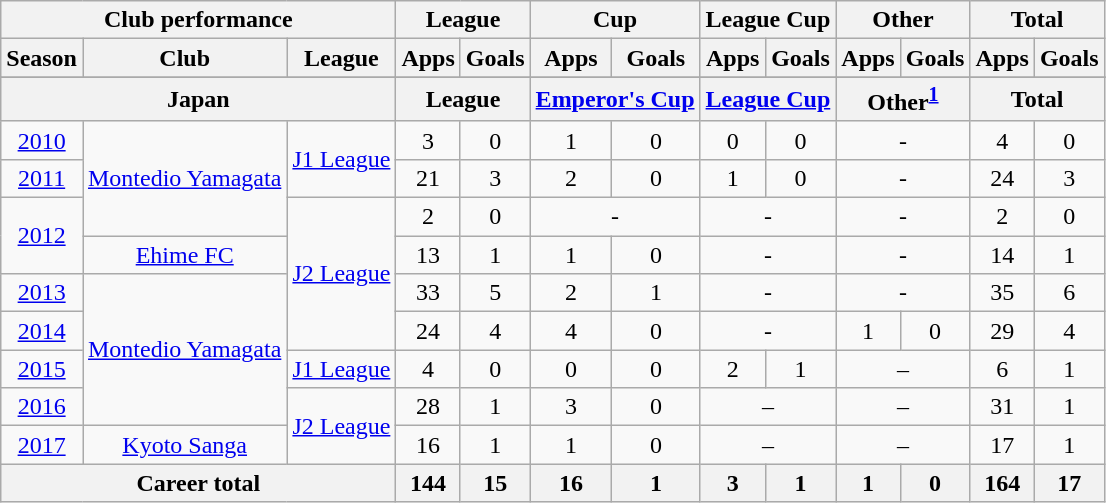<table class="wikitable" style="text-align:center">
<tr>
<th colspan=3>Club performance</th>
<th colspan=2>League</th>
<th colspan=2>Cup</th>
<th colspan=2>League Cup</th>
<th colspan=2>Other</th>
<th colspan=2>Total</th>
</tr>
<tr>
<th>Season</th>
<th>Club</th>
<th>League</th>
<th>Apps</th>
<th>Goals</th>
<th>Apps</th>
<th>Goals</th>
<th>Apps</th>
<th>Goals</th>
<th>Apps</th>
<th>Goals</th>
<th>Apps</th>
<th>Goals</th>
</tr>
<tr>
</tr>
<tr>
<th colspan=3>Japan</th>
<th colspan=2>League</th>
<th colspan=2><a href='#'>Emperor's Cup</a></th>
<th colspan=2><a href='#'>League Cup</a></th>
<th colspan="2">Other<sup><a href='#'>1</a></sup></th>
<th colspan=2>Total</th>
</tr>
<tr>
<td><a href='#'>2010</a></td>
<td rowspan="3"><a href='#'>Montedio Yamagata</a></td>
<td rowspan="2"><a href='#'>J1 League</a></td>
<td>3</td>
<td>0</td>
<td>1</td>
<td>0</td>
<td>0</td>
<td>0</td>
<td colspan="2">-</td>
<td>4</td>
<td>0</td>
</tr>
<tr>
<td><a href='#'>2011</a></td>
<td>21</td>
<td>3</td>
<td>2</td>
<td>0</td>
<td>1</td>
<td>0</td>
<td colspan="2">-</td>
<td>24</td>
<td>3</td>
</tr>
<tr>
<td rowspan="2"><a href='#'>2012</a></td>
<td rowspan="4"><a href='#'>J2 League</a></td>
<td>2</td>
<td>0</td>
<td colspan="2">-</td>
<td colspan="2">-</td>
<td colspan="2">-</td>
<td>2</td>
<td>0</td>
</tr>
<tr>
<td><a href='#'>Ehime FC</a></td>
<td>13</td>
<td>1</td>
<td>1</td>
<td>0</td>
<td colspan="2">-</td>
<td colspan="2">-</td>
<td>14</td>
<td>1</td>
</tr>
<tr>
<td><a href='#'>2013</a></td>
<td rowspan="4"><a href='#'>Montedio Yamagata</a></td>
<td>33</td>
<td>5</td>
<td>2</td>
<td>1</td>
<td colspan="2">-</td>
<td colspan="2">-</td>
<td>35</td>
<td>6</td>
</tr>
<tr>
<td><a href='#'>2014</a></td>
<td>24</td>
<td>4</td>
<td>4</td>
<td>0</td>
<td colspan="2">-</td>
<td>1</td>
<td>0</td>
<td>29</td>
<td>4</td>
</tr>
<tr>
<td><a href='#'>2015</a></td>
<td><a href='#'>J1 League</a></td>
<td>4</td>
<td>0</td>
<td>0</td>
<td>0</td>
<td>2</td>
<td>1</td>
<td colspan="2">–</td>
<td>6</td>
<td>1</td>
</tr>
<tr>
<td><a href='#'>2016</a></td>
<td rowspan="2"><a href='#'>J2 League</a></td>
<td>28</td>
<td>1</td>
<td>3</td>
<td>0</td>
<td colspan="2">–</td>
<td colspan="2">–</td>
<td>31</td>
<td>1</td>
</tr>
<tr>
<td><a href='#'>2017</a></td>
<td><a href='#'>Kyoto Sanga</a></td>
<td>16</td>
<td>1</td>
<td>1</td>
<td>0</td>
<td colspan="2">–</td>
<td colspan="2">–</td>
<td>17</td>
<td>1</td>
</tr>
<tr>
<th colspan=3>Career total</th>
<th>144</th>
<th>15</th>
<th>16</th>
<th>1</th>
<th>3</th>
<th>1</th>
<th>1</th>
<th>0</th>
<th>164</th>
<th>17</th>
</tr>
</table>
